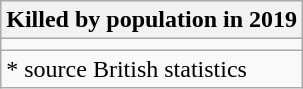<table class="wikitable">
<tr>
<th>Killed by population in 2019</th>
</tr>
<tr>
<td></td>
</tr>
<tr>
<td>* source British statistics</td>
</tr>
</table>
